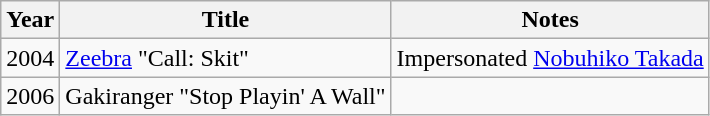<table class="wikitable">
<tr>
<th>Year</th>
<th>Title</th>
<th>Notes</th>
</tr>
<tr>
<td>2004</td>
<td><a href='#'>Zeebra</a> "Call: Skit"</td>
<td>Impersonated <a href='#'>Nobuhiko Takada</a></td>
</tr>
<tr>
<td>2006</td>
<td>Gakiranger "Stop Playin' A Wall"</td>
<td></td>
</tr>
</table>
